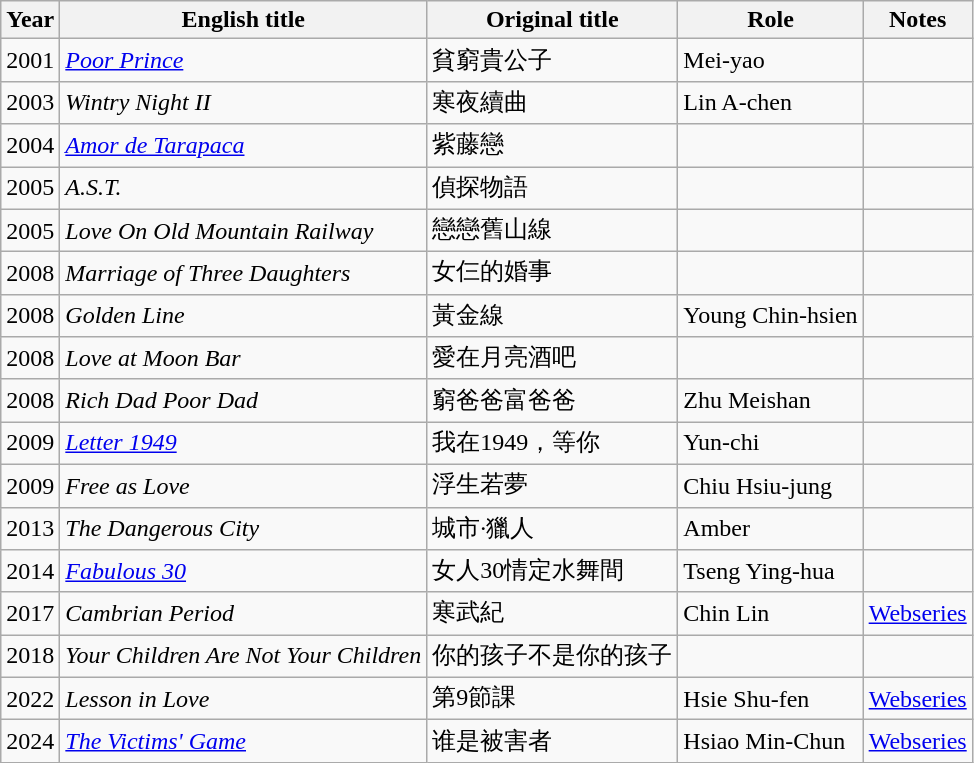<table class="wikitable sortable">
<tr>
<th>Year</th>
<th>English title</th>
<th>Original title</th>
<th>Role</th>
<th class="unsortable">Notes</th>
</tr>
<tr>
<td>2001</td>
<td><em><a href='#'>Poor Prince</a></em></td>
<td>貧窮貴公子</td>
<td>Mei-yao</td>
<td></td>
</tr>
<tr>
<td>2003</td>
<td><em>Wintry Night II</em></td>
<td>寒夜續曲</td>
<td>Lin A-chen</td>
<td></td>
</tr>
<tr>
<td>2004</td>
<td><em><a href='#'>Amor de Tarapaca</a></em></td>
<td>紫藤戀</td>
<td></td>
<td></td>
</tr>
<tr>
<td>2005</td>
<td><em>A.S.T.</em></td>
<td>偵探物語</td>
<td></td>
<td></td>
</tr>
<tr>
<td>2005</td>
<td><em>Love On Old Mountain Railway</em></td>
<td>戀戀舊山線</td>
<td></td>
<td></td>
</tr>
<tr>
<td>2008</td>
<td><em>Marriage of Three Daughters</em></td>
<td>女仨的婚事</td>
<td></td>
<td></td>
</tr>
<tr>
<td>2008</td>
<td><em>Golden Line</em></td>
<td>黃金線</td>
<td>Young Chin-hsien</td>
<td></td>
</tr>
<tr>
<td>2008</td>
<td><em>Love at Moon Bar</em></td>
<td>愛在月亮酒吧</td>
<td></td>
<td></td>
</tr>
<tr>
<td>2008</td>
<td><em>Rich Dad Poor Dad</em></td>
<td>窮爸爸富爸爸</td>
<td>Zhu Meishan</td>
<td></td>
</tr>
<tr>
<td>2009</td>
<td><em><a href='#'>Letter 1949</a></em></td>
<td>我在1949，等你</td>
<td>Yun-chi</td>
<td></td>
</tr>
<tr>
<td>2009</td>
<td><em>Free as Love</em></td>
<td>浮生若夢</td>
<td>Chiu Hsiu-jung</td>
<td></td>
</tr>
<tr>
<td>2013</td>
<td><em>The Dangerous City</em></td>
<td>城市·獵人</td>
<td>Amber</td>
<td></td>
</tr>
<tr>
<td>2014</td>
<td><em><a href='#'>Fabulous 30</a></em></td>
<td>女人30情定水舞間</td>
<td>Tseng Ying-hua</td>
<td></td>
</tr>
<tr>
<td>2017</td>
<td><em>Cambrian Period</em></td>
<td>寒武紀</td>
<td>Chin Lin</td>
<td><a href='#'>Webseries</a></td>
</tr>
<tr>
<td>2018</td>
<td><em>Your Children Are Not Your Children</em></td>
<td>你的孩子不是你的孩子</td>
<td></td>
<td></td>
</tr>
<tr>
<td>2022</td>
<td><em>Lesson in Love</em></td>
<td>第9節課</td>
<td>Hsie Shu-fen</td>
<td><a href='#'>Webseries</a></td>
</tr>
<tr>
<td>2024</td>
<td><em><a href='#'>The Victims' Game</a></em></td>
<td>谁是被害者</td>
<td>Hsiao Min-Chun</td>
<td><a href='#'>Webseries</a></td>
</tr>
</table>
